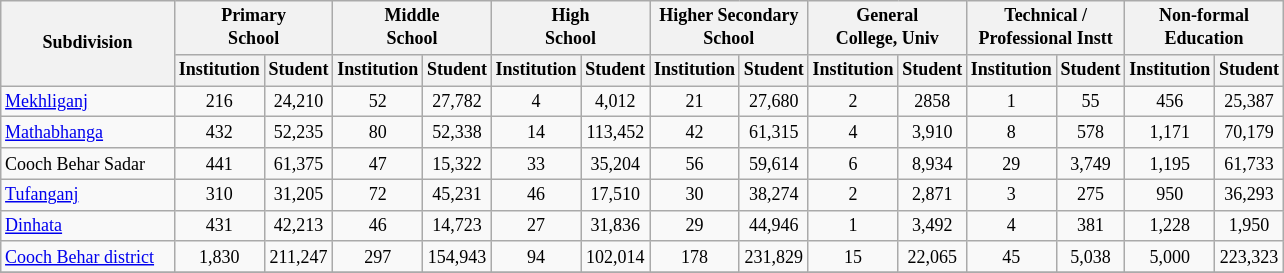<table class="wikitable" style="text-align:center;font-size: 9pt">
<tr>
<th width="110" rowspan="2">Subdivision</th>
<th colspan="2">Primary<br>School</th>
<th colspan="2">Middle<br>School</th>
<th colspan="2">High<br>School</th>
<th colspan="2">Higher Secondary<br>School</th>
<th colspan="2">General<br>College, Univ</th>
<th colspan="2">Technical /<br>Professional Instt</th>
<th colspan="2">Non-formal<br>Education</th>
</tr>
<tr>
<th width="30">Institution</th>
<th width="30">Student</th>
<th width="30">Institution</th>
<th width="30">Student</th>
<th width="30">Institution</th>
<th width="30">Student</th>
<th width="30">Institution</th>
<th width="30">Student</th>
<th width="30">Institution</th>
<th width="30">Student</th>
<th width="30">Institution</th>
<th width="30">Student</th>
<th width="30">Institution</th>
<th width="30">Student<br></th>
</tr>
<tr>
<td align=left><a href='#'>Mekhliganj</a></td>
<td align="center">216</td>
<td align="center">24,210</td>
<td align="center">52</td>
<td align="center">27,782</td>
<td align="center">4</td>
<td align="center">4,012</td>
<td align="center">21</td>
<td align="center">27,680</td>
<td align="center">2</td>
<td align="center">2858</td>
<td align="center">1</td>
<td align="center">55</td>
<td align="center">456</td>
<td align="center">25,387</td>
</tr>
<tr>
<td align=left><a href='#'>Mathabhanga</a></td>
<td align="center">432</td>
<td align="center">52,235</td>
<td align="center">80</td>
<td align="center">52,338</td>
<td align="center">14</td>
<td align="center">113,452</td>
<td align="center">42</td>
<td align="center">61,315</td>
<td align="center">4</td>
<td align="center">3,910</td>
<td align="center">8</td>
<td align="center">578</td>
<td align="center">1,171</td>
<td align="center">70,179</td>
</tr>
<tr>
<td align=left>Cooch Behar Sadar</td>
<td align="center">441</td>
<td align="center">61,375</td>
<td align="center">47</td>
<td align="center">15,322</td>
<td align="center">33</td>
<td align="center">35,204</td>
<td align="center">56</td>
<td align="center">59,614</td>
<td align="center">6</td>
<td align="center">8,934</td>
<td align="center">29</td>
<td align="center">3,749</td>
<td align="center">1,195</td>
<td align="center">61,733</td>
</tr>
<tr>
<td align=left><a href='#'>Tufanganj</a></td>
<td align="center">310</td>
<td align="center">31,205</td>
<td align="center">72</td>
<td align="center">45,231</td>
<td align="center">46</td>
<td align="center">17,510</td>
<td align="center">30</td>
<td align="center">38,274</td>
<td align="center">2</td>
<td align="center">2,871</td>
<td align="center">3</td>
<td align="center">275</td>
<td align="center">950</td>
<td align="center">36,293</td>
</tr>
<tr>
<td align=left><a href='#'>Dinhata</a></td>
<td align="center">431</td>
<td align="center">42,213</td>
<td align="center">46</td>
<td align="center">14,723</td>
<td align="center">27</td>
<td align="center">31,836</td>
<td align="center">29</td>
<td align="center">44,946</td>
<td align="center">1</td>
<td align="center">3,492</td>
<td align="center">4</td>
<td align="center">381</td>
<td align="center">1,228</td>
<td align="center">1,950</td>
</tr>
<tr>
<td align=left><a href='#'>Cooch Behar district</a></td>
<td align="center">1,830</td>
<td align="center">211,247</td>
<td align="center">297</td>
<td align="center">154,943</td>
<td align="center">94</td>
<td align="center">102,014</td>
<td align="center">178</td>
<td align="center">231,829</td>
<td align="center">15</td>
<td align="center">22,065</td>
<td align="center">45</td>
<td align="center">5,038</td>
<td align="center">5,000</td>
<td align="center">223,323</td>
</tr>
<tr>
</tr>
</table>
